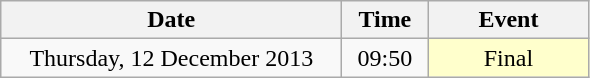<table class = "wikitable" style="text-align:center;">
<tr>
<th width=220>Date</th>
<th width=50>Time</th>
<th width=100>Event</th>
</tr>
<tr>
<td>Thursday, 12 December 2013</td>
<td>09:50</td>
<td bgcolor=ffffcc>Final</td>
</tr>
</table>
